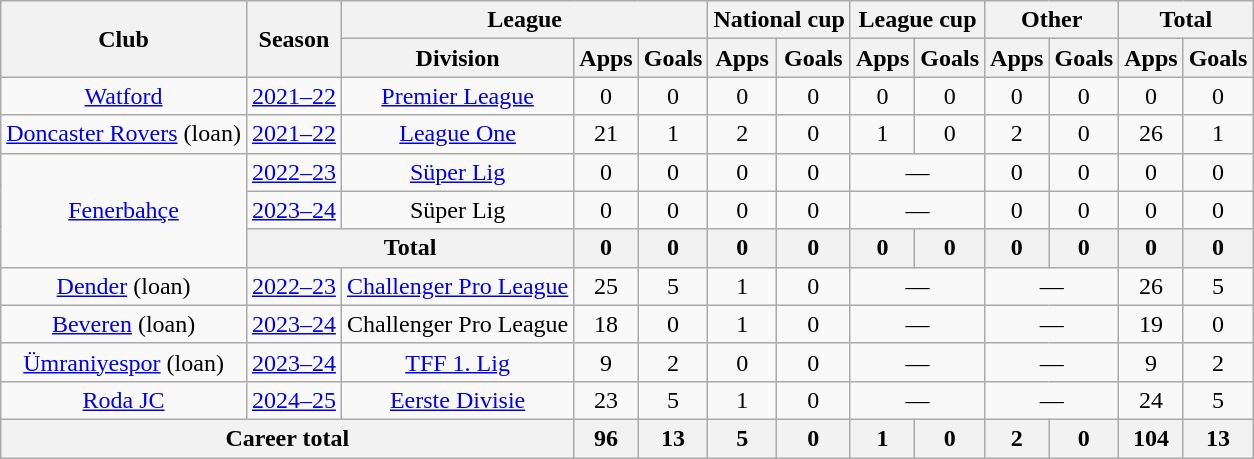<table class="wikitable" style="text-align: center;">
<tr>
<th rowspan="2">Club</th>
<th rowspan="2">Season</th>
<th colspan="3">League</th>
<th colspan="2">National cup</th>
<th colspan="2">League cup</th>
<th colspan="2">Other</th>
<th colspan="2">Total</th>
</tr>
<tr>
<th>Division</th>
<th>Apps</th>
<th>Goals</th>
<th>Apps</th>
<th>Goals</th>
<th>Apps</th>
<th>Goals</th>
<th>Apps</th>
<th>Goals</th>
<th>Apps</th>
<th>Goals</th>
</tr>
<tr>
<td><a href='#'>Watford</a></td>
<td><a href='#'>2021–22</a></td>
<td><a href='#'>Premier League</a></td>
<td>0</td>
<td>0</td>
<td>0</td>
<td>0</td>
<td>0</td>
<td>0</td>
<td>0</td>
<td>0</td>
<td>0</td>
<td>0</td>
</tr>
<tr>
<td><a href='#'>Doncaster Rovers</a> (loan)</td>
<td><a href='#'>2021–22</a></td>
<td><a href='#'>League One</a></td>
<td>21</td>
<td>1</td>
<td>2</td>
<td>0</td>
<td>1</td>
<td>0</td>
<td>2</td>
<td>0</td>
<td>26</td>
<td>1</td>
</tr>
<tr>
<td rowspan="3"><a href='#'>Fenerbahçe</a></td>
<td><a href='#'>2022–23</a></td>
<td><a href='#'>Süper Lig</a></td>
<td>0</td>
<td>0</td>
<td>0</td>
<td>0</td>
<td colspan="2">—</td>
<td>0</td>
<td>0</td>
<td>0</td>
<td>0</td>
</tr>
<tr>
<td><a href='#'>2023–24</a></td>
<td>Süper Lig</td>
<td>0</td>
<td>0</td>
<td>0</td>
<td>0</td>
<td colspan="2">—</td>
<td>0</td>
<td>0</td>
<td>0</td>
<td>0</td>
</tr>
<tr>
<th colspan="2">Total</th>
<th>0</th>
<th>0</th>
<th>0</th>
<th>0</th>
<th>0</th>
<th>0</th>
<th>0</th>
<th>0</th>
<th>0</th>
<th>0</th>
</tr>
<tr>
<td><a href='#'>Dender</a> (loan)</td>
<td><a href='#'>2022–23</a></td>
<td><a href='#'>Challenger Pro League</a></td>
<td>25</td>
<td>5</td>
<td>1</td>
<td>0</td>
<td colspan="2">—</td>
<td colspan="2">—</td>
<td>26</td>
<td>5</td>
</tr>
<tr>
<td><a href='#'>Beveren</a> (loan)</td>
<td><a href='#'>2023–24</a></td>
<td>Challenger Pro League</td>
<td>18</td>
<td>0</td>
<td>1</td>
<td>0</td>
<td colspan="2">—</td>
<td colspan="2">—</td>
<td>19</td>
<td>0</td>
</tr>
<tr>
<td><a href='#'>Ümraniyespor</a> (loan)</td>
<td><a href='#'>2023–24</a></td>
<td><a href='#'>TFF 1. Lig</a></td>
<td>9</td>
<td>2</td>
<td>0</td>
<td>0</td>
<td colspan="2">—</td>
<td colspan="2">—</td>
<td>9</td>
<td>2</td>
</tr>
<tr>
<td><a href='#'>Roda JC</a></td>
<td><a href='#'>2024–25</a></td>
<td><a href='#'>Eerste Divisie</a></td>
<td>23</td>
<td>5</td>
<td>1</td>
<td>0</td>
<td colspan="2">—</td>
<td colspan="2">—</td>
<td>24</td>
<td>5</td>
</tr>
<tr>
<th colspan="3">Career total</th>
<th>96</th>
<th>13</th>
<th>5</th>
<th>0</th>
<th>1</th>
<th>0</th>
<th>2</th>
<th>0</th>
<th>104</th>
<th>13</th>
</tr>
</table>
